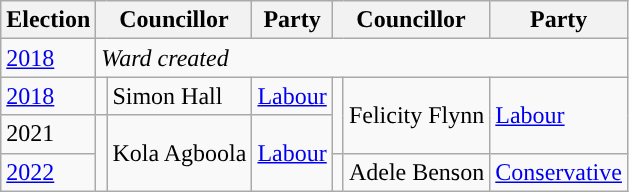<table class="wikitable">
<tr>
<th>Election</th>
<th colspan="2">Councillor</th>
<th>Party</th>
<th colspan="2">Councillor</th>
<th>Party</th>
</tr>
<tr>
<td><a href='#'>2018</a></td>
<td colspan="12"><em>Ward created</em></td>
</tr>
<tr>
<td><a href='#'>2018</a></td>
<td style="background-color: "></td>
<td>Simon Hall</td>
<td><a href='#'>Labour</a></td>
<td rowspan="2" style="background-color: "></td>
<td rowspan="2">Felicity Flynn</td>
<td rowspan="2"><a href='#'>Labour</a></td>
</tr>
<tr>
<td>2021</td>
<td rowspan="2" style="background-color: "></td>
<td rowspan="2">Kola Agboola</td>
<td rowspan="2"><a href='#'>Labour</a></td>
</tr>
<tr>
<td><a href='#'>2022</a></td>
<td style="background-color: "></td>
<td>Adele Benson</td>
<td><a href='#'>Conservative</a></td>
</tr>
</table>
